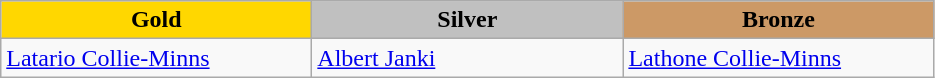<table class="wikitable" style="text-align:left">
<tr align="center">
<td width=200 bgcolor=gold><strong>Gold</strong></td>
<td width=200 bgcolor=silver><strong>Silver</strong></td>
<td width=200 bgcolor=CC9966><strong>Bronze</strong></td>
</tr>
<tr>
<td><a href='#'>Latario Collie-Minns</a><br></td>
<td><a href='#'>Albert Janki</a><br></td>
<td><a href='#'>Lathone Collie-Minns</a><br></td>
</tr>
</table>
